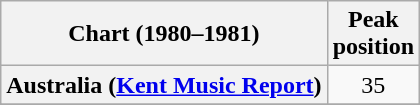<table class="wikitable sortable plainrowheaders" style="text-align:center">
<tr>
<th>Chart (1980–1981)</th>
<th>Peak<br>position</th>
</tr>
<tr>
<th scope="row">Australia (<a href='#'>Kent Music Report</a>)</th>
<td>35</td>
</tr>
<tr>
</tr>
<tr>
</tr>
<tr>
</tr>
<tr>
</tr>
<tr>
</tr>
<tr>
</tr>
</table>
